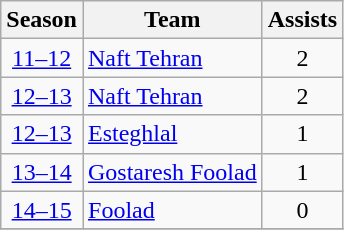<table class="wikitable" style="text-align: center;">
<tr>
<th>Season</th>
<th>Team</th>
<th>Assists</th>
</tr>
<tr>
<td><a href='#'>11–12</a></td>
<td align="left"><a href='#'>Naft Tehran</a></td>
<td>2</td>
</tr>
<tr>
<td><a href='#'>12–13</a></td>
<td align="left"><a href='#'>Naft Tehran</a></td>
<td>2</td>
</tr>
<tr>
<td><a href='#'>12–13</a></td>
<td align="left"><a href='#'>Esteghlal</a></td>
<td>1</td>
</tr>
<tr>
<td><a href='#'>13–14</a></td>
<td align="left"><a href='#'>Gostaresh Foolad</a></td>
<td>1</td>
</tr>
<tr>
<td><a href='#'>14–15</a></td>
<td align="left"><a href='#'>Foolad</a></td>
<td>0</td>
</tr>
<tr>
</tr>
</table>
